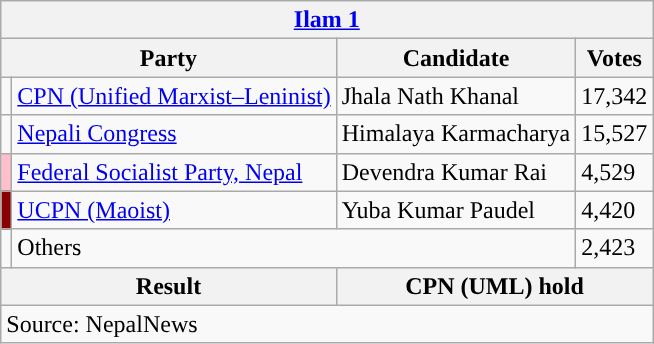<table class="wikitable">
<tr>
<th colspan="4"><a href='#'>Ilam 1</a></th>
</tr>
<tr>
<th colspan="2">Party</th>
<th>Candidate</th>
<th>Votes</th>
</tr>
<tr>
<td style="background-color:"></td>
<td><a href='#'>CPN (Unified Marxist–Leninist)</a></td>
<td>Jhala Nath Khanal</td>
<td>17,342</td>
</tr>
<tr>
<td style="background-color:"></td>
<td><a href='#'>Nepali Congress</a></td>
<td>Himalaya Karmacharya</td>
<td>15,527</td>
</tr>
<tr>
<td style="background-color:#ffc0cb"></td>
<td><a href='#'>Federal Socialist Party, Nepal</a></td>
<td>Devendra Kumar Rai</td>
<td>4,529</td>
</tr>
<tr>
<td style="background-color:darkred"></td>
<td><a href='#'>UCPN (Maoist)</a></td>
<td>Yuba Kumar Paudel</td>
<td>4,420</td>
</tr>
<tr>
<td></td>
<td colspan="2">Others</td>
<td>2,423</td>
</tr>
<tr>
<th colspan="2">Result</th>
<th colspan="2">CPN (UML) hold</th>
</tr>
<tr>
<td colspan="4">Source: NepalNews</td>
</tr>
</table>
